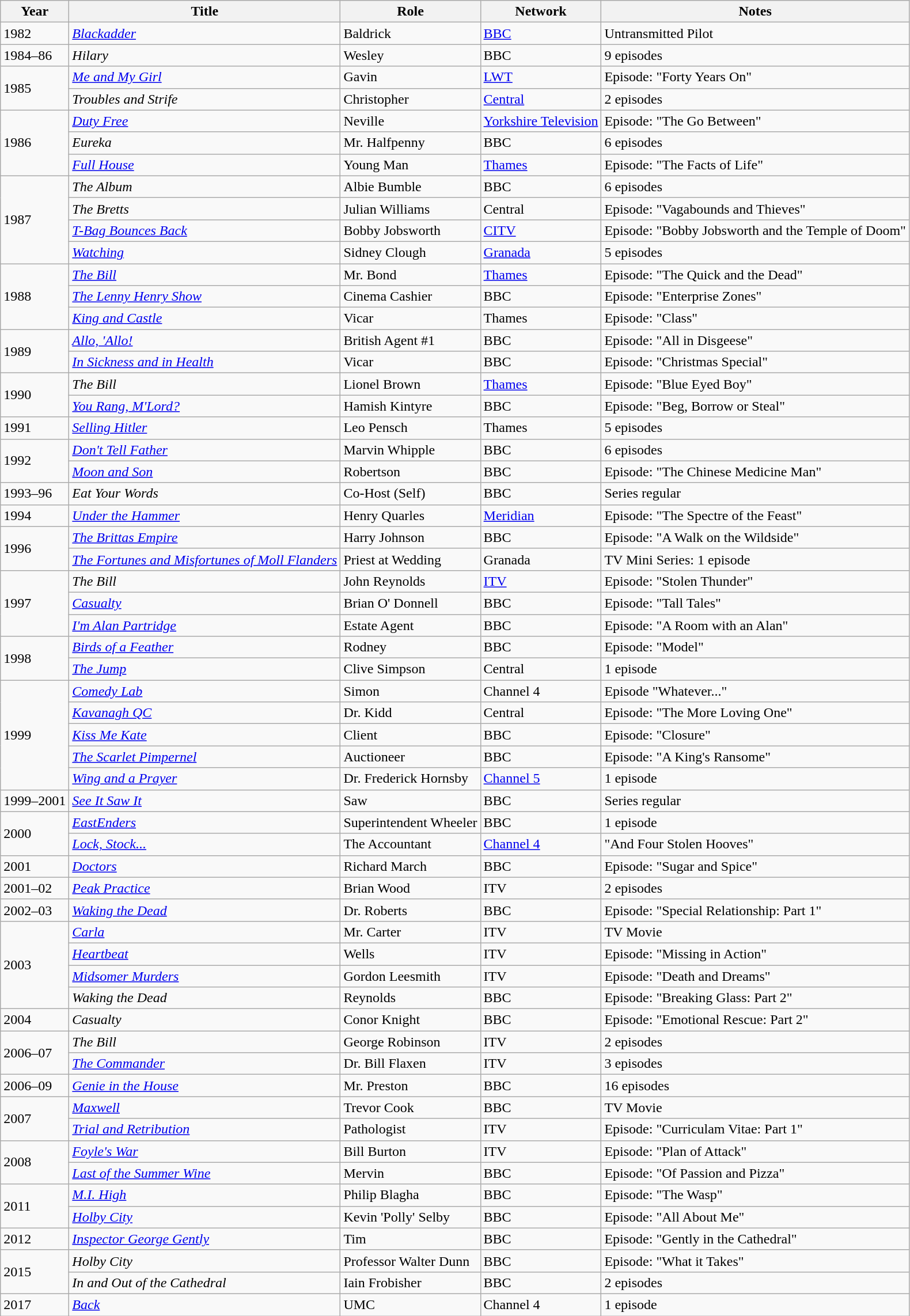<table class="wikitable">
<tr>
<th>Year</th>
<th>Title</th>
<th>Role</th>
<th>Network</th>
<th>Notes</th>
</tr>
<tr>
<td>1982</td>
<td><em><a href='#'>Blackadder</a></em></td>
<td>Baldrick</td>
<td><a href='#'>BBC</a></td>
<td>Untransmitted Pilot</td>
</tr>
<tr>
<td>1984–86</td>
<td><em>Hilary</em></td>
<td>Wesley</td>
<td>BBC</td>
<td>9 episodes</td>
</tr>
<tr>
<td rowspan="2">1985</td>
<td><em><a href='#'>Me and My Girl</a></em></td>
<td>Gavin</td>
<td><a href='#'>LWT</a></td>
<td>Episode: "Forty Years On"</td>
</tr>
<tr>
<td><em>Troubles and Strife</em></td>
<td>Christopher</td>
<td><a href='#'>Central</a></td>
<td>2 episodes</td>
</tr>
<tr>
<td rowspan="3">1986</td>
<td><em><a href='#'>Duty Free</a></em></td>
<td>Neville</td>
<td><a href='#'>Yorkshire Television</a></td>
<td>Episode: "The Go Between"</td>
</tr>
<tr>
<td><em>Eureka</em></td>
<td>Mr. Halfpenny</td>
<td>BBC</td>
<td>6 episodes</td>
</tr>
<tr>
<td><em><a href='#'>Full House</a></em></td>
<td>Young Man</td>
<td><a href='#'>Thames</a></td>
<td>Episode: "The Facts of Life"</td>
</tr>
<tr>
<td rowspan="4">1987</td>
<td><em>The Album</em></td>
<td>Albie Bumble</td>
<td>BBC</td>
<td>6 episodes</td>
</tr>
<tr>
<td><em>The Bretts</em></td>
<td>Julian Williams</td>
<td>Central</td>
<td>Episode: "Vagabounds and Thieves"</td>
</tr>
<tr>
<td><em><a href='#'>T-Bag Bounces Back</a></em></td>
<td>Bobby Jobsworth</td>
<td><a href='#'>CITV</a></td>
<td>Episode: "Bobby Jobsworth and the Temple of Doom"</td>
</tr>
<tr>
<td><em><a href='#'>Watching</a></em></td>
<td>Sidney Clough</td>
<td><a href='#'>Granada</a></td>
<td>5 episodes</td>
</tr>
<tr>
<td rowspan="3">1988</td>
<td><em><a href='#'>The Bill</a></em></td>
<td>Mr. Bond</td>
<td><a href='#'>Thames</a></td>
<td>Episode: "The Quick and the Dead"</td>
</tr>
<tr>
<td><em><a href='#'>The Lenny Henry Show</a></em></td>
<td>Cinema Cashier</td>
<td>BBC</td>
<td>Episode: "Enterprise Zones"</td>
</tr>
<tr>
<td><em><a href='#'>King and Castle</a></em></td>
<td>Vicar</td>
<td>Thames</td>
<td>Episode: "Class"</td>
</tr>
<tr>
<td rowspan="2">1989</td>
<td><em><a href='#'>Allo, 'Allo!</a></em></td>
<td>British Agent #1</td>
<td>BBC</td>
<td>Episode: "All in Disgeese"</td>
</tr>
<tr>
<td><em><a href='#'>In Sickness and in Health</a></em></td>
<td>Vicar</td>
<td>BBC</td>
<td>Episode: "Christmas Special"</td>
</tr>
<tr>
<td rowspan="2">1990</td>
<td><em>The Bill</em></td>
<td>Lionel Brown</td>
<td><a href='#'>Thames</a></td>
<td>Episode: "Blue Eyed Boy"</td>
</tr>
<tr>
<td><em><a href='#'>You Rang, M'Lord?</a></em></td>
<td>Hamish Kintyre</td>
<td>BBC</td>
<td>Episode: "Beg, Borrow or Steal"</td>
</tr>
<tr>
<td>1991</td>
<td><em><a href='#'>Selling Hitler</a></em></td>
<td>Leo Pensch</td>
<td>Thames</td>
<td>5 episodes</td>
</tr>
<tr>
<td rowspan="2">1992</td>
<td><em><a href='#'>Don't Tell Father</a></em></td>
<td>Marvin Whipple</td>
<td>BBC</td>
<td>6 episodes</td>
</tr>
<tr>
<td><em><a href='#'>Moon and Son</a></em></td>
<td>Robertson</td>
<td>BBC</td>
<td>Episode: "The Chinese Medicine Man"</td>
</tr>
<tr>
<td>1993–96</td>
<td><em>Eat Your Words</em></td>
<td>Co-Host (Self)</td>
<td>BBC</td>
<td>Series regular</td>
</tr>
<tr>
<td>1994</td>
<td><em><a href='#'>Under the Hammer</a></em></td>
<td>Henry Quarles</td>
<td><a href='#'>Meridian</a></td>
<td>Episode: "The Spectre of the Feast"</td>
</tr>
<tr>
<td rowspan="2">1996</td>
<td><em><a href='#'>The Brittas Empire</a></em></td>
<td>Harry Johnson</td>
<td>BBC</td>
<td>Episode: "A Walk on the Wildside"</td>
</tr>
<tr>
<td><em><a href='#'>The Fortunes and Misfortunes of Moll Flanders</a></em></td>
<td>Priest at Wedding</td>
<td>Granada</td>
<td>TV Mini Series: 1 episode</td>
</tr>
<tr>
<td rowspan="3">1997</td>
<td><em>The Bill</em></td>
<td>John Reynolds</td>
<td><a href='#'>ITV</a></td>
<td>Episode: "Stolen Thunder"</td>
</tr>
<tr>
<td><em><a href='#'>Casualty</a></em></td>
<td>Brian O' Donnell</td>
<td>BBC</td>
<td>Episode: "Tall Tales"</td>
</tr>
<tr>
<td><em><a href='#'>I'm Alan Partridge</a></em></td>
<td>Estate Agent</td>
<td>BBC</td>
<td>Episode: "A Room with an Alan"</td>
</tr>
<tr>
<td rowspan="2">1998</td>
<td><em><a href='#'>Birds of a Feather</a></em></td>
<td>Rodney</td>
<td>BBC</td>
<td>Episode: "Model"</td>
</tr>
<tr>
<td><em><a href='#'>The Jump</a></em></td>
<td>Clive Simpson</td>
<td>Central</td>
<td>1 episode</td>
</tr>
<tr>
<td rowspan="5">1999</td>
<td><em><a href='#'>Comedy Lab</a></em></td>
<td>Simon</td>
<td>Channel 4</td>
<td>Episode "Whatever..."</td>
</tr>
<tr>
<td><em><a href='#'>Kavanagh QC</a></em></td>
<td>Dr. Kidd</td>
<td>Central</td>
<td>Episode: "The More Loving One"</td>
</tr>
<tr>
<td><em><a href='#'>Kiss Me Kate</a></em></td>
<td>Client</td>
<td>BBC</td>
<td>Episode: "Closure"</td>
</tr>
<tr>
<td><em><a href='#'>The Scarlet Pimpernel</a></em></td>
<td>Auctioneer</td>
<td>BBC</td>
<td>Episode: "A King's Ransome"</td>
</tr>
<tr>
<td><a href='#'><em>Wing and a Prayer</em></a></td>
<td>Dr. Frederick Hornsby</td>
<td><a href='#'>Channel 5</a></td>
<td>1 episode</td>
</tr>
<tr>
<td>1999–2001</td>
<td><em><a href='#'>See It Saw It</a></em></td>
<td>Saw</td>
<td>BBC</td>
<td>Series regular</td>
</tr>
<tr>
<td rowspan="2">2000</td>
<td><em><a href='#'>EastEnders</a></em></td>
<td>Superintendent Wheeler</td>
<td>BBC</td>
<td>1 episode</td>
</tr>
<tr>
<td><em><a href='#'>Lock, Stock...</a></em></td>
<td>The Accountant</td>
<td><a href='#'>Channel 4</a></td>
<td>"And Four Stolen Hooves"</td>
</tr>
<tr>
<td>2001</td>
<td><em><a href='#'>Doctors</a></em></td>
<td>Richard March</td>
<td>BBC</td>
<td>Episode: "Sugar and Spice"</td>
</tr>
<tr>
<td>2001–02</td>
<td><em><a href='#'>Peak Practice</a></em></td>
<td>Brian Wood</td>
<td>ITV</td>
<td>2 episodes</td>
</tr>
<tr>
<td>2002–03</td>
<td><em><a href='#'>Waking the Dead</a></em></td>
<td>Dr. Roberts</td>
<td>BBC</td>
<td>Episode: "Special Relationship: Part 1"</td>
</tr>
<tr>
<td rowspan="4">2003</td>
<td><em><a href='#'>Carla</a></em></td>
<td>Mr. Carter</td>
<td>ITV</td>
<td>TV Movie</td>
</tr>
<tr>
<td><em><a href='#'>Heartbeat</a></em></td>
<td>Wells</td>
<td>ITV</td>
<td>Episode: "Missing in Action"</td>
</tr>
<tr>
<td><em><a href='#'>Midsomer Murders</a></em></td>
<td>Gordon Leesmith</td>
<td>ITV</td>
<td>Episode: "Death and Dreams"</td>
</tr>
<tr>
<td><em>Waking the Dead</em></td>
<td>Reynolds</td>
<td>BBC</td>
<td>Episode: "Breaking Glass: Part 2"</td>
</tr>
<tr>
<td>2004</td>
<td><em>Casualty</em></td>
<td>Conor Knight</td>
<td>BBC</td>
<td>Episode: "Emotional Rescue: Part 2"</td>
</tr>
<tr>
<td rowspan="2">2006–07</td>
<td><em>The Bill</em></td>
<td>George Robinson</td>
<td>ITV</td>
<td>2 episodes</td>
</tr>
<tr>
<td><em><a href='#'>The Commander</a></em></td>
<td>Dr. Bill Flaxen</td>
<td>ITV</td>
<td>3 episodes</td>
</tr>
<tr>
<td>2006–09</td>
<td><em><a href='#'>Genie in the House</a></em></td>
<td>Mr. Preston</td>
<td>BBC</td>
<td>16 episodes</td>
</tr>
<tr>
<td rowspan="2">2007</td>
<td><em><a href='#'>Maxwell</a></em></td>
<td>Trevor Cook</td>
<td>BBC</td>
<td>TV Movie</td>
</tr>
<tr>
<td><em><a href='#'>Trial and Retribution</a></em></td>
<td>Pathologist</td>
<td>ITV</td>
<td>Episode: "Curriculam Vitae: Part 1"</td>
</tr>
<tr>
<td rowspan="2">2008</td>
<td><em><a href='#'>Foyle's War</a></em></td>
<td>Bill Burton</td>
<td>ITV</td>
<td>Episode: "Plan of Attack"</td>
</tr>
<tr>
<td><em><a href='#'>Last of the Summer Wine</a></em></td>
<td>Mervin</td>
<td>BBC</td>
<td>Episode: "Of Passion and Pizza"</td>
</tr>
<tr>
<td rowspan="2">2011</td>
<td><em><a href='#'>M.I. High</a></em></td>
<td>Philip Blagha</td>
<td>BBC</td>
<td>Episode: "The Wasp"</td>
</tr>
<tr>
<td><em><a href='#'>Holby City</a></em></td>
<td>Kevin 'Polly' Selby</td>
<td>BBC</td>
<td>Episode: "All About Me"</td>
</tr>
<tr>
<td>2012</td>
<td><em><a href='#'>Inspector George Gently</a></em></td>
<td>Tim</td>
<td>BBC</td>
<td>Episode: "Gently in the Cathedral"</td>
</tr>
<tr>
<td rowspan="2">2015</td>
<td><em>Holby City</em></td>
<td>Professor Walter Dunn</td>
<td>BBC</td>
<td>Episode: "What it Takes"</td>
</tr>
<tr>
<td><em>In and Out of the Cathedral</em></td>
<td>Iain Frobisher</td>
<td>BBC</td>
<td>2 episodes</td>
</tr>
<tr>
<td>2017</td>
<td><em><a href='#'>Back</a></em></td>
<td>UMC</td>
<td>Channel 4</td>
<td>1 episode</td>
</tr>
</table>
